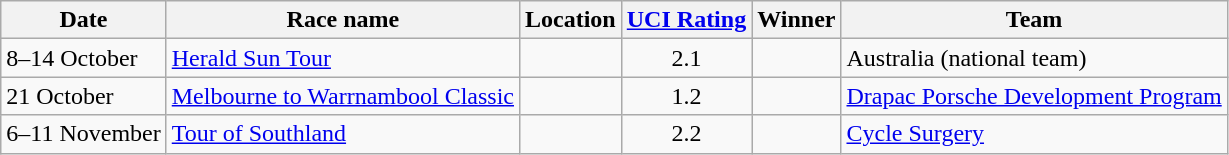<table class="wikitable sortable">
<tr>
<th>Date</th>
<th>Race name</th>
<th>Location</th>
<th><a href='#'>UCI Rating</a></th>
<th>Winner</th>
<th>Team</th>
</tr>
<tr>
<td>8–14 October</td>
<td><a href='#'>Herald Sun Tour</a></td>
<td></td>
<td align=center>2.1</td>
<td></td>
<td>Australia (national team)</td>
</tr>
<tr>
<td>21 October</td>
<td><a href='#'>Melbourne to Warrnambool Classic</a></td>
<td></td>
<td align=center>1.2</td>
<td></td>
<td><a href='#'>Drapac Porsche Development Program</a></td>
</tr>
<tr>
<td>6–11 November</td>
<td><a href='#'>Tour of Southland</a></td>
<td></td>
<td align=center>2.2</td>
<td></td>
<td><a href='#'>Cycle Surgery</a></td>
</tr>
</table>
